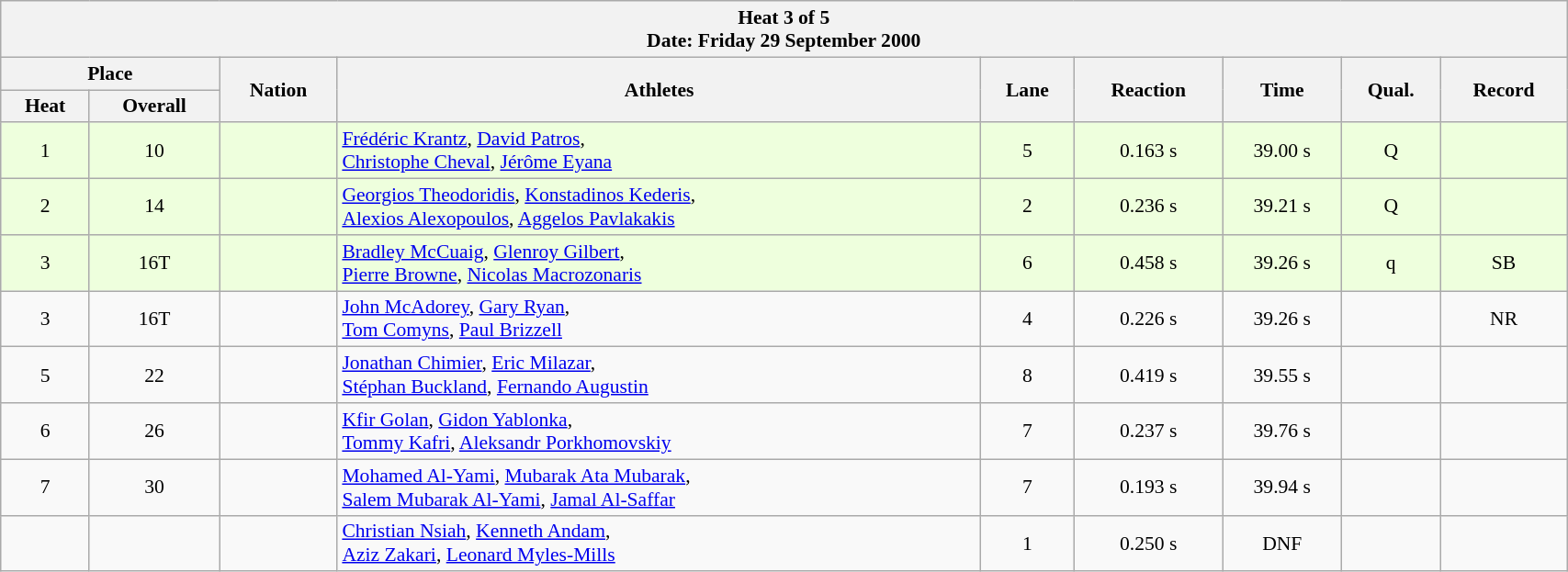<table class="wikitable sortable" style="font-size:90%" width="90%">
<tr>
<th colspan=9>Heat 3 of 5 <br> Date: Friday 29 September 2000</th>
</tr>
<tr>
<th colspan=2>Place</th>
<th rowspan=2>Nation</th>
<th rowspan=2>Athletes</th>
<th rowspan=2>Lane</th>
<th rowspan=2>Reaction</th>
<th rowspan=2>Time</th>
<th rowspan=2>Qual.</th>
<th rowspan=2>Record</th>
</tr>
<tr>
<th>Heat</th>
<th>Overall</th>
</tr>
<tr bgcolor = "eeffdd">
<td align="center">1</td>
<td align="center">10</td>
<td align="left"></td>
<td align="left"><a href='#'>Frédéric Krantz</a>, <a href='#'>David Patros</a>,<br> <a href='#'>Christophe Cheval</a>, <a href='#'>Jérôme Eyana</a></td>
<td align="center">5</td>
<td align="center">0.163 s</td>
<td align="center">39.00 s</td>
<td align="center">Q</td>
<td align="center"></td>
</tr>
<tr bgcolor = "eeffdd">
<td align="center">2</td>
<td align="center">14</td>
<td align="left"></td>
<td align="left"><a href='#'>Georgios Theodoridis</a>, <a href='#'>Konstadinos Kederis</a>, <br> <a href='#'>Alexios Alexopoulos</a>, <a href='#'>Aggelos Pavlakakis</a></td>
<td align="center">2</td>
<td align="center">0.236 s</td>
<td align="center">39.21 s</td>
<td align="center">Q</td>
<td align="center"></td>
</tr>
<tr bgcolor = "eeffdd">
<td align="center">3</td>
<td align="center">16T</td>
<td align="left"></td>
<td align="left"><a href='#'>Bradley McCuaig</a>, <a href='#'>Glenroy Gilbert</a>,<br> <a href='#'>Pierre Browne</a>, <a href='#'>Nicolas Macrozonaris</a></td>
<td align="center">6</td>
<td align="center">0.458 s</td>
<td align="center">39.26 s</td>
<td align="center">q</td>
<td align="center">SB</td>
</tr>
<tr>
<td align="center">3</td>
<td align="center">16T</td>
<td align="left"></td>
<td align="left"><a href='#'>John McAdorey</a>, <a href='#'>Gary Ryan</a>, <br> <a href='#'>Tom Comyns</a>, <a href='#'>Paul Brizzell</a></td>
<td align="center">4</td>
<td align="center">0.226 s</td>
<td align="center">39.26 s</td>
<td align="center"></td>
<td align="center">NR</td>
</tr>
<tr>
<td align="center">5</td>
<td align="center">22</td>
<td align="left"></td>
<td align="left"><a href='#'>Jonathan Chimier</a>, <a href='#'>Eric Milazar</a>, <br> <a href='#'>Stéphan Buckland</a>, <a href='#'>Fernando Augustin</a></td>
<td align="center">8</td>
<td align="center">0.419 s</td>
<td align="center">39.55 s</td>
<td align="center"></td>
<td align="center"></td>
</tr>
<tr>
<td align="center">6</td>
<td align="center">26</td>
<td align="left"></td>
<td align="left"><a href='#'>Kfir Golan</a>, <a href='#'>Gidon Yablonka</a>, <br> <a href='#'>Tommy Kafri</a>, <a href='#'>Aleksandr Porkhomovskiy</a></td>
<td align="center">7</td>
<td align="center">0.237 s</td>
<td align="center">39.76 s</td>
<td align="center"></td>
<td align="center"></td>
</tr>
<tr>
<td align="center">7</td>
<td align="center">30</td>
<td align="left"></td>
<td align="left"><a href='#'>Mohamed Al-Yami</a>, <a href='#'>Mubarak Ata Mubarak</a>,<br> <a href='#'>Salem Mubarak Al-Yami</a>, <a href='#'>Jamal Al-Saffar</a></td>
<td align="center">7</td>
<td align="center">0.193 s</td>
<td align="center">39.94 s</td>
<td align="center"></td>
<td align="center"></td>
</tr>
<tr>
<td align="center"></td>
<td align="center"></td>
<td align="left"></td>
<td align="left"><a href='#'>Christian Nsiah</a>, <a href='#'>Kenneth Andam</a>,<br> <a href='#'>Aziz Zakari</a>, <a href='#'>Leonard Myles-Mills</a></td>
<td align="center">1</td>
<td align="center">0.250 s</td>
<td align="center">DNF</td>
<td align="center"></td>
<td align="center"></td>
</tr>
</table>
